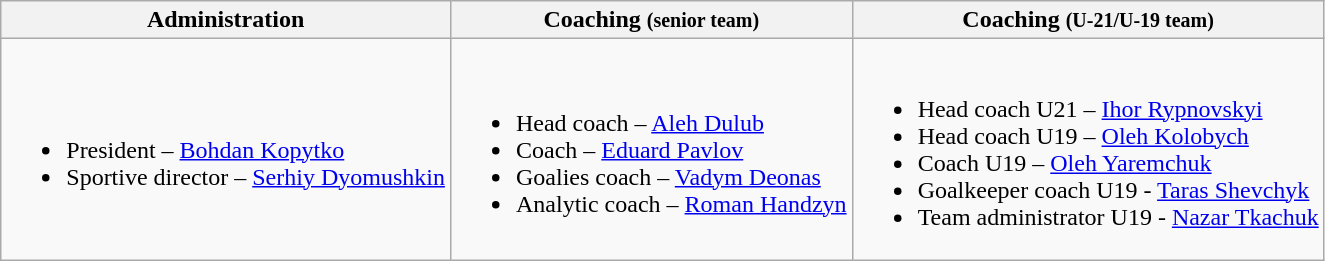<table class="wikitable">
<tr>
<th>Administration</th>
<th>Coaching <small>(senior team)</small></th>
<th>Coaching <small>(U-21/U-19 team)</small></th>
</tr>
<tr>
<td><br><ul><li>President – <a href='#'>Bohdan Kopytko</a></li><li>Sportive director – <a href='#'>Serhiy Dyomushkin</a></li></ul></td>
<td><br><ul><li>Head coach –  <a href='#'>Aleh Dulub</a></li><li>Coach – <a href='#'>Eduard Pavlov</a></li><li>Goalies coach – <a href='#'>Vadym Deonas</a></li><li>Analytic coach – <a href='#'>Roman Handzyn</a></li></ul></td>
<td><br><ul><li>Head coach U21 – <a href='#'>Ihor Rypnovskyi</a></li><li>Head coach U19 – <a href='#'>Oleh Kolobych</a></li><li>Coach U19 – <a href='#'>Oleh Yaremchuk</a></li><li>Goalkeeper coach U19 - <a href='#'>Taras Shevchyk</a></li><li>Team administrator U19 - <a href='#'>Nazar Tkachuk</a></li></ul></td>
</tr>
</table>
